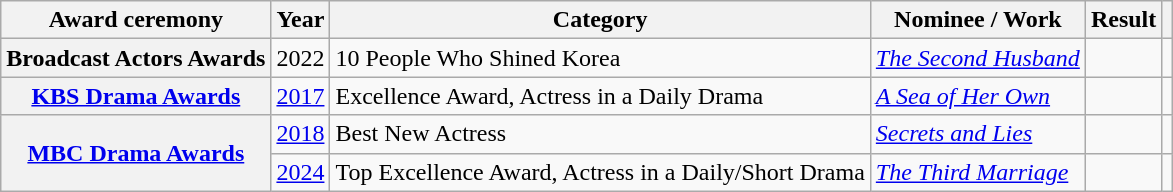<table class="wikitable plainrowheaders sortable">
<tr>
<th scope="col">Award ceremony</th>
<th scope="col">Year</th>
<th scope="col">Category</th>
<th scope="col">Nominee / Work</th>
<th scope="col">Result</th>
<th scope="col" class="unsortable"></th>
</tr>
<tr>
<th scope="row">Broadcast Actors Awards</th>
<td style="text-align:center">2022</td>
<td>10 People Who Shined Korea</td>
<td><em><a href='#'>The Second Husband</a></em></td>
<td></td>
<td style="text-align:center"></td>
</tr>
<tr>
<th scope="row"><a href='#'>KBS Drama Awards</a></th>
<td style="text-align:center"><a href='#'>2017</a></td>
<td>Excellence Award, Actress in a Daily Drama</td>
<td><em><a href='#'>A Sea of Her Own</a></em></td>
<td></td>
<td style="text-align:center"></td>
</tr>
<tr>
<th scope="row" rowspan="2"><a href='#'>MBC Drama Awards</a></th>
<td style="text-align:center"><a href='#'>2018</a></td>
<td>Best New Actress</td>
<td><em><a href='#'>Secrets and Lies</a></em></td>
<td></td>
<td style="text-align:center"></td>
</tr>
<tr>
<td style="text-align:center"><a href='#'>2024</a></td>
<td>Top Excellence Award, Actress in a Daily/Short Drama</td>
<td><em><a href='#'>The Third Marriage</a></em></td>
<td></td>
<td style="text-align:center"></td>
</tr>
</table>
